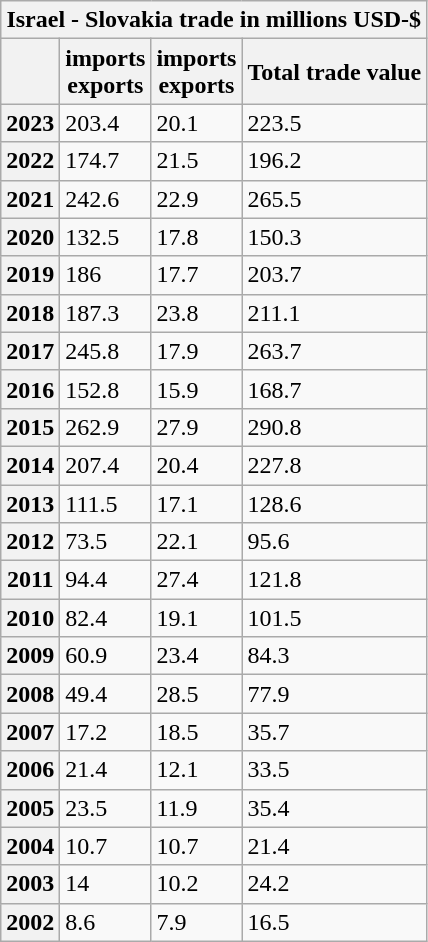<table class="wikitable mw-collapsible mw-collapsed">
<tr>
<th colspan="4">Israel - Slovakia trade in millions USD-$</th>
</tr>
<tr>
<th></th>
<th> imports<br> exports</th>
<th> imports<br> exports</th>
<th>Total trade value</th>
</tr>
<tr>
<th>2023</th>
<td>203.4</td>
<td>20.1</td>
<td>223.5</td>
</tr>
<tr>
<th>2022</th>
<td>174.7</td>
<td>21.5</td>
<td>196.2</td>
</tr>
<tr>
<th>2021</th>
<td>242.6</td>
<td>22.9</td>
<td>265.5</td>
</tr>
<tr>
<th>2020</th>
<td>132.5</td>
<td>17.8</td>
<td>150.3</td>
</tr>
<tr>
<th>2019</th>
<td>186</td>
<td>17.7</td>
<td>203.7</td>
</tr>
<tr>
<th>2018</th>
<td>187.3</td>
<td>23.8</td>
<td>211.1</td>
</tr>
<tr>
<th>2017</th>
<td>245.8</td>
<td>17.9</td>
<td>263.7</td>
</tr>
<tr>
<th>2016</th>
<td>152.8</td>
<td>15.9</td>
<td>168.7</td>
</tr>
<tr>
<th>2015</th>
<td>262.9</td>
<td>27.9</td>
<td>290.8</td>
</tr>
<tr>
<th>2014</th>
<td>207.4</td>
<td>20.4</td>
<td>227.8</td>
</tr>
<tr>
<th>2013</th>
<td>111.5</td>
<td>17.1</td>
<td>128.6</td>
</tr>
<tr>
<th>2012</th>
<td>73.5</td>
<td>22.1</td>
<td>95.6</td>
</tr>
<tr>
<th>2011</th>
<td>94.4</td>
<td>27.4</td>
<td>121.8</td>
</tr>
<tr>
<th>2010</th>
<td>82.4</td>
<td>19.1</td>
<td>101.5</td>
</tr>
<tr>
<th>2009</th>
<td>60.9</td>
<td>23.4</td>
<td>84.3</td>
</tr>
<tr>
<th>2008</th>
<td>49.4</td>
<td>28.5</td>
<td>77.9</td>
</tr>
<tr>
<th>2007</th>
<td>17.2</td>
<td>18.5</td>
<td>35.7</td>
</tr>
<tr>
<th>2006</th>
<td>21.4</td>
<td>12.1</td>
<td>33.5</td>
</tr>
<tr>
<th>2005</th>
<td>23.5</td>
<td>11.9</td>
<td>35.4</td>
</tr>
<tr>
<th>2004</th>
<td>10.7</td>
<td>10.7</td>
<td>21.4</td>
</tr>
<tr>
<th>2003</th>
<td>14</td>
<td>10.2</td>
<td>24.2</td>
</tr>
<tr>
<th>2002</th>
<td>8.6</td>
<td>7.9</td>
<td>16.5</td>
</tr>
</table>
